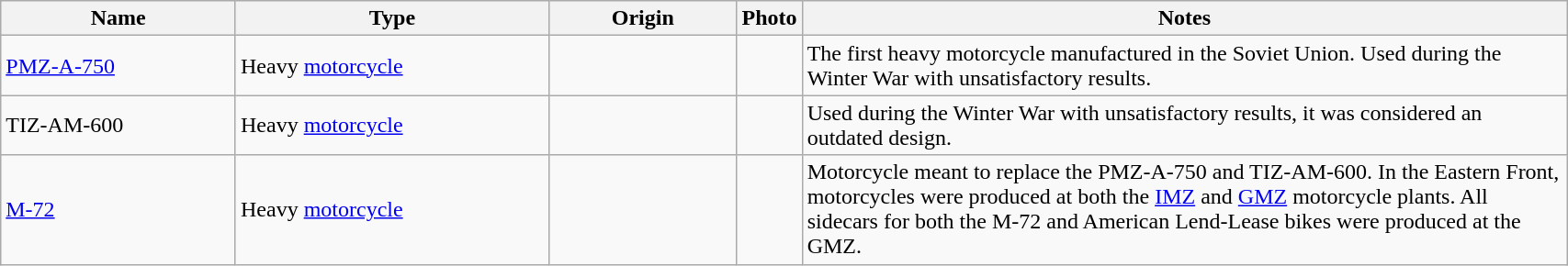<table class="wikitable" style="width:90%;">
<tr>
<th style="width:15%;">Name</th>
<th style="width:20%;">Type</th>
<th style="width:12%;">Origin</th>
<th>Photo</th>
<th>Notes</th>
</tr>
<tr>
<td><a href='#'>PMZ-A-750</a></td>
<td>Heavy <a href='#'>motorcycle</a></td>
<td></td>
<td></td>
<td>The first heavy motorcycle manufactured in the Soviet Union. Used during the Winter War with unsatisfactory results.</td>
</tr>
<tr>
<td>TIZ-AM-600</td>
<td>Heavy <a href='#'>motorcycle</a></td>
<td></td>
<td></td>
<td>Used during the Winter War with unsatisfactory results, it was considered an outdated design.</td>
</tr>
<tr>
<td><a href='#'>M-72</a></td>
<td>Heavy <a href='#'>motorcycle</a></td>
<td></td>
<td></td>
<td>Motorcycle meant to replace the PMZ-A-750 and TIZ-AM-600. In the Eastern Front, motorcycles were produced at both the <a href='#'>IMZ</a> and <a href='#'>GMZ</a> motorcycle plants. All sidecars for both the M-72 and American Lend-Lease bikes were produced at the GMZ.</td>
</tr>
</table>
